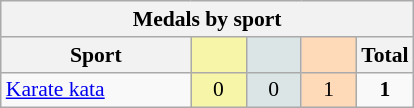<table class="wikitable" style="font-size:90%; text-align:center;">
<tr>
<th colspan="5">Medals by sport</th>
</tr>
<tr>
<th width="120">Sport</th>
<th scope="col" width="30" style="background:#F7F6A8;"></th>
<th scope="col" width="30" style="background:#DCE5E5;"></th>
<th scope="col" width="30" style="background:#FFDAB9;"></th>
<th width="30">Total</th>
</tr>
<tr>
<td align="left"><a href='#'>Karate kata</a></td>
<td style="background:#F7F6A8;">0</td>
<td style="background:#DCE5E5;">0</td>
<td style="background:#FFDAB9;">1</td>
<td><strong>1</strong></td>
</tr>
</table>
